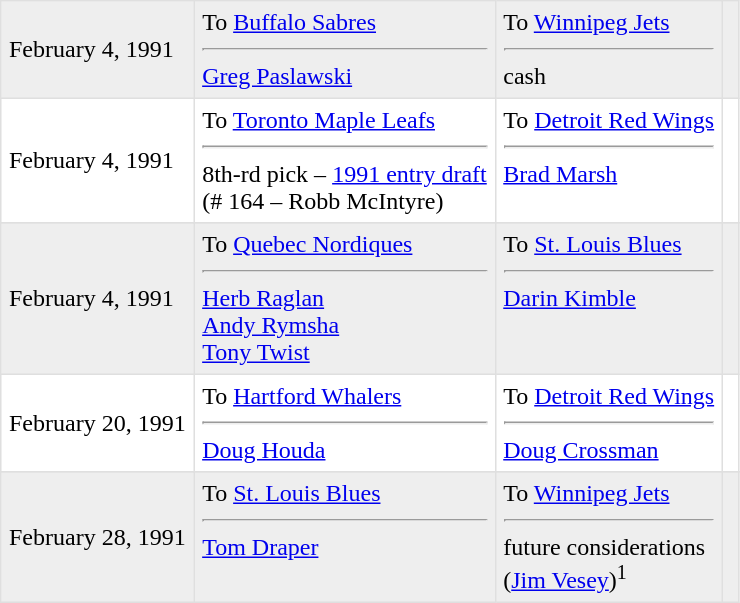<table border=1 style="border-collapse:collapse" bordercolor="#DFDFDF"  cellpadding="5">
<tr bgcolor="#eeeeee">
<td>February 4, 1991</td>
<td valign="top">To <a href='#'>Buffalo Sabres</a><hr><a href='#'>Greg Paslawski</a></td>
<td valign="top">To <a href='#'>Winnipeg Jets</a><hr>cash</td>
<td></td>
</tr>
<tr>
<td>February 4, 1991</td>
<td valign="top">To <a href='#'>Toronto Maple Leafs</a><hr>8th-rd pick – <a href='#'>1991 entry draft</a><br>(# 164 – Robb McIntyre)</td>
<td valign="top">To <a href='#'>Detroit Red Wings</a><hr><a href='#'>Brad Marsh</a></td>
<td></td>
</tr>
<tr>
</tr>
<tr bgcolor="#eeeeee">
<td>February 4, 1991</td>
<td valign="top">To <a href='#'>Quebec Nordiques</a><hr><a href='#'>Herb Raglan</a><br><a href='#'>Andy Rymsha</a><br><a href='#'>Tony Twist</a></td>
<td valign="top">To <a href='#'>St. Louis Blues</a><hr><a href='#'>Darin Kimble</a></td>
<td></td>
</tr>
<tr>
<td>February 20, 1991</td>
<td valign="top">To <a href='#'>Hartford Whalers</a><hr><a href='#'>Doug Houda</a></td>
<td valign="top">To <a href='#'>Detroit Red Wings</a><hr><a href='#'>Doug Crossman</a></td>
<td></td>
</tr>
<tr>
</tr>
<tr bgcolor="#eeeeee">
<td>February 28, 1991</td>
<td valign="top">To <a href='#'>St. Louis Blues</a><hr><a href='#'>Tom Draper</a></td>
<td valign="top">To <a href='#'>Winnipeg Jets</a><hr>future considerations<br>(<a href='#'>Jim Vesey</a>)<sup>1</sup></td>
<td></td>
</tr>
</table>
